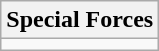<table class="wikitable" align="center">
<tr>
<th>Special Forces</th>
</tr>
<tr style="text-align:center;">
<td></td>
</tr>
</table>
